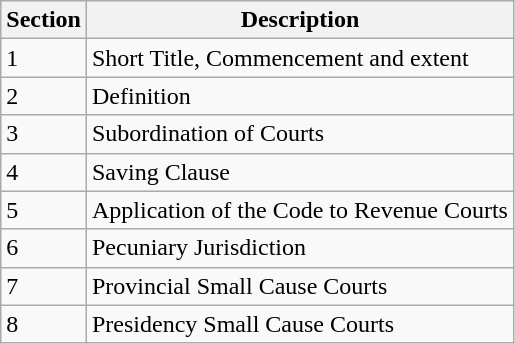<table class="wikitable">
<tr>
<th>Section</th>
<th>Description</th>
</tr>
<tr>
<td>1</td>
<td>Short Title, Commencement and extent</td>
</tr>
<tr>
<td>2</td>
<td>Definition</td>
</tr>
<tr>
<td>3</td>
<td>Subordination of Courts</td>
</tr>
<tr>
<td>4</td>
<td>Saving Clause</td>
</tr>
<tr>
<td>5</td>
<td>Application of the Code to Revenue Courts</td>
</tr>
<tr>
<td>6</td>
<td>Pecuniary Jurisdiction</td>
</tr>
<tr>
<td>7</td>
<td>Provincial Small Cause Courts</td>
</tr>
<tr>
<td>8</td>
<td>Presidency Small Cause Courts</td>
</tr>
</table>
